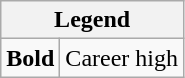<table class="wikitable mw-collapsible mw-collapsed">
<tr>
<th colspan="2">Legend</th>
</tr>
<tr>
<td><strong>Bold</strong></td>
<td>Career high</td>
</tr>
</table>
